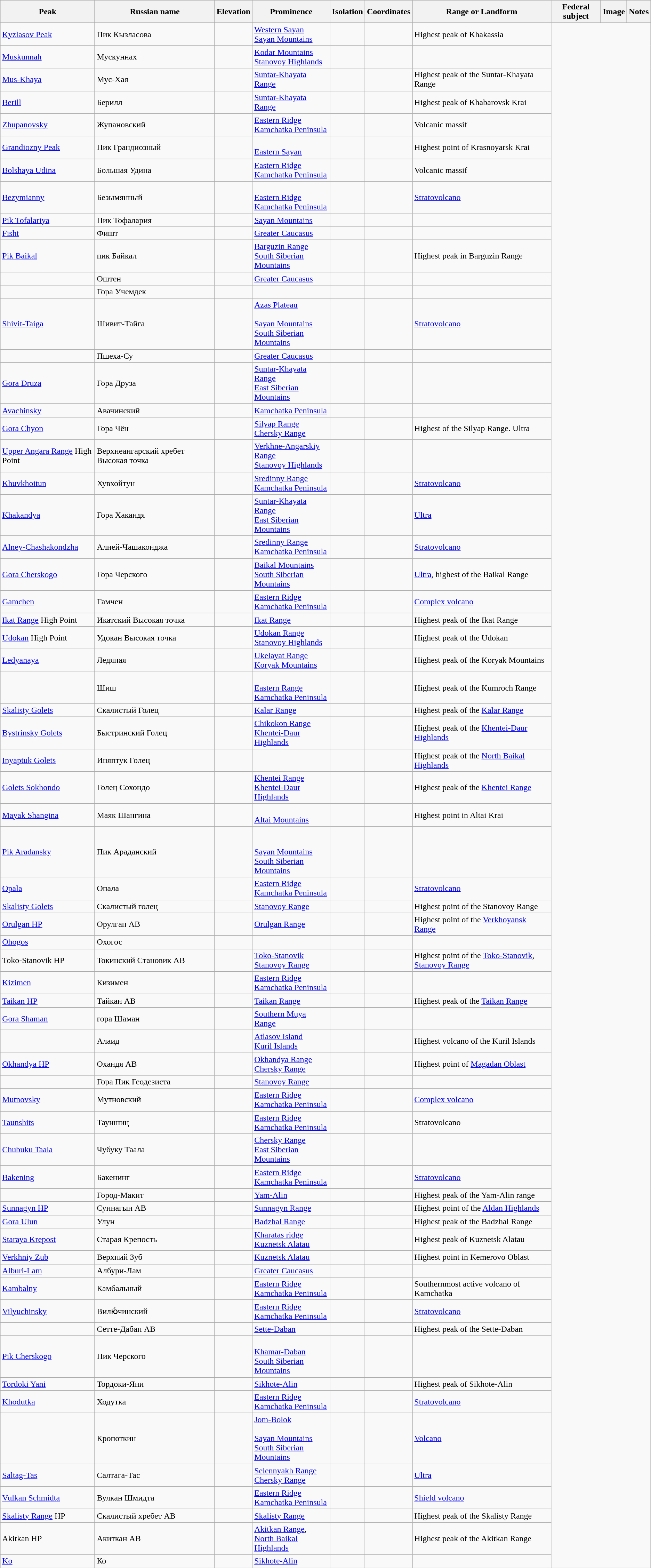<table class="wikitable sortable">
<tr>
<th>Peak</th>
<th>Russian name</th>
<th>Elevation</th>
<th>Prominence</th>
<th>Isolation</th>
<th>Coordinates</th>
<th>Range or Landform</th>
<th>Federal subject</th>
<th>Image</th>
<th>Notes</th>
</tr>
<tr>
<td><a href='#'>Kyzlasov Peak</a></td>
<td>Пик Кызласова<br></td>
<td></td>
<td><a href='#'>Western Sayan</a><br><a href='#'>Sayan Mountains</a></td>
<td></td>
<td></td>
<td>Highest peak of Khakassia</td>
</tr>
<tr>
<td><a href='#'>Muskunnah</a></td>
<td>Мускуннах<br></td>
<td></td>
<td><a href='#'>Kodar Mountains</a><br><a href='#'>Stanovoy Highlands</a></td>
<td></td>
<td></td>
<td></td>
</tr>
<tr>
<td><a href='#'>Mus-Khaya</a></td>
<td>Мус-Хая<br></td>
<td></td>
<td><a href='#'>Suntar-Khayata Range</a></td>
<td></td>
<td></td>
<td>Highest peak of the Suntar-Khayata Range</td>
</tr>
<tr>
<td><a href='#'>Berill</a></td>
<td>Берилл<br></td>
<td></td>
<td><a href='#'>Suntar-Khayata Range</a></td>
<td></td>
<td></td>
<td>Highest peak of Khabarovsk Krai</td>
</tr>
<tr>
<td><a href='#'>Zhupanovsky</a></td>
<td>Жупановский<br></td>
<td></td>
<td><a href='#'>Eastern Ridge</a><br><a href='#'>Kamchatka Peninsula</a></td>
<td></td>
<td></td>
<td>Volcanic massif</td>
</tr>
<tr>
<td><a href='#'>Grandiozny Peak</a></td>
<td>Пик Грандиозный<br></td>
<td></td>
<td><br><a href='#'>Eastern Sayan</a></td>
<td></td>
<td></td>
<td>Highest point of Krasnoyarsk Krai</td>
</tr>
<tr>
<td><a href='#'>Bolshaya Udina</a></td>
<td>Большая Удина<br></td>
<td></td>
<td><a href='#'>Eastern Ridge</a><br><a href='#'>Kamchatka Peninsula</a></td>
<td></td>
<td></td>
<td>Volcanic massif</td>
</tr>
<tr>
<td><a href='#'>Bezymianny</a></td>
<td>Безымянный<br></td>
<td></td>
<td><br><a href='#'>Eastern Ridge</a><br><a href='#'>Kamchatka Peninsula</a></td>
<td></td>
<td></td>
<td><a href='#'>Stratovolcano</a></td>
</tr>
<tr>
<td><a href='#'>Pik Tofalariya</a></td>
<td>Пик Тофалария<br></td>
<td></td>
<td><a href='#'>Sayan Mountains</a></td>
<td></td>
<td></td>
<td></td>
</tr>
<tr>
<td><a href='#'>Fisht</a></td>
<td>Фишт<br></td>
<td></td>
<td><a href='#'>Greater Caucasus</a></td>
<td></td>
<td></td>
<td></td>
</tr>
<tr>
<td><a href='#'>Pik Baikal</a></td>
<td>пик Байкал<br></td>
<td></td>
<td><a href='#'>Barguzin Range</a><br><a href='#'>South Siberian Mountains</a></td>
<td></td>
<td></td>
<td>Highest peak in Barguzin Range</td>
</tr>
<tr>
<td></td>
<td>Оштен<br></td>
<td></td>
<td><a href='#'>Greater Caucasus</a></td>
<td></td>
<td></td>
<td></td>
</tr>
<tr>
<td></td>
<td>Гора Учемдек<br></td>
<td></td>
<td></td>
<td></td>
<td></td>
<td></td>
</tr>
<tr>
<td><a href='#'>Shivit-Taiga</a></td>
<td>Шивит-Тайга<br></td>
<td></td>
<td><a href='#'>Azas Plateau</a><br><br><a href='#'>Sayan Mountains</a><br><a href='#'>South Siberian Mountains</a></td>
<td></td>
<td></td>
<td><a href='#'>Stratovolcano</a></td>
</tr>
<tr>
<td></td>
<td>Пшеха-Су<br></td>
<td></td>
<td><a href='#'>Greater Caucasus</a></td>
<td></td>
<td></td>
<td></td>
</tr>
<tr>
<td><a href='#'>Gora Druza</a></td>
<td>Гора Друза<br></td>
<td></td>
<td><a href='#'>Suntar-Khayata Range</a><br><a href='#'>East Siberian Mountains</a></td>
<td><br></td>
<td></td>
<td></td>
</tr>
<tr>
<td><a href='#'>Avachinsky</a></td>
<td>Авачинский<br></td>
<td></td>
<td><a href='#'>Kamchatka Peninsula</a></td>
<td></td>
<td></td>
<td></td>
</tr>
<tr>
<td><a href='#'>Gora Chyon</a></td>
<td>Гора Чён<br></td>
<td></td>
<td><a href='#'>Silyap Range</a><br><a href='#'>Chersky Range</a></td>
<td></td>
<td></td>
<td>Highest of the Silyap Range. Ultra</td>
</tr>
<tr>
<td><a href='#'>Upper Angara Range</a> High Point</td>
<td>Верхнеангарский хребет Высокая точка<br></td>
<td></td>
<td><a href='#'>Verkhne-Angarskiy Range</a><br><a href='#'>Stanovoy Highlands</a></td>
<td></td>
<td></td>
<td></td>
</tr>
<tr>
<td><a href='#'>Khuvkhoitun</a></td>
<td>Хувхойтун<br></td>
<td></td>
<td><a href='#'>Sredinny Range</a><br><a href='#'>Kamchatka Peninsula</a></td>
<td></td>
<td></td>
<td><a href='#'>Stratovolcano</a></td>
</tr>
<tr>
<td><a href='#'>Khakandya</a></td>
<td>Гора Хакандя<br></td>
<td></td>
<td><a href='#'>Suntar-Khayata Range</a><br><a href='#'>East Siberian Mountains</a></td>
<td></td>
<td></td>
<td><a href='#'>Ultra</a></td>
</tr>
<tr>
<td><a href='#'>Alney-Chashakondzha</a></td>
<td>Алней-Чашаконджа<br></td>
<td></td>
<td><a href='#'>Sredinny Range</a><br><a href='#'>Kamchatka Peninsula</a></td>
<td></td>
<td></td>
<td><a href='#'>Stratovolcano</a></td>
</tr>
<tr>
<td><a href='#'>Gora Cherskogo</a></td>
<td>Гора Черского<br></td>
<td></td>
<td><a href='#'>Baikal Mountains</a><br><a href='#'>South Siberian Mountains</a></td>
<td><br></td>
<td></td>
<td><a href='#'>Ultra</a>, highest of the Baikal Range</td>
</tr>
<tr>
<td><a href='#'>Gamchen</a></td>
<td>Гамчен<br></td>
<td></td>
<td><a href='#'>Eastern Ridge</a><br><a href='#'>Kamchatka Peninsula</a></td>
<td></td>
<td></td>
<td><a href='#'>Complex volcano</a></td>
</tr>
<tr>
<td><a href='#'>Ikat Range</a> High Point</td>
<td>Икатский Высокая точка<br></td>
<td></td>
<td><a href='#'>Ikat Range</a></td>
<td></td>
<td></td>
<td>Highest peak of the Ikat Range</td>
</tr>
<tr>
<td><a href='#'>Udokan</a> High Point</td>
<td>Удокан Высокая точка<br></td>
<td></td>
<td><a href='#'>Udokan Range</a><br><a href='#'>Stanovoy Highlands</a></td>
<td></td>
<td></td>
<td>Highest peak of the Udokan</td>
</tr>
<tr>
<td><a href='#'>Ledyanaya</a></td>
<td>Ледяная<br></td>
<td></td>
<td><a href='#'>Ukelayat Range</a><br><a href='#'>Koryak Mountains</a></td>
<td></td>
<td></td>
<td>Highest peak of the Koryak Mountains</td>
</tr>
<tr>
<td></td>
<td>Шиш<br></td>
<td></td>
<td><br><a href='#'>Eastern Range</a><br><a href='#'>Kamchatka Peninsula</a></td>
<td></td>
<td></td>
<td>Highest peak of the Kumroch Range</td>
</tr>
<tr>
<td><a href='#'>Skalisty Golets</a></td>
<td>Скалистый Голец<br></td>
<td></td>
<td><a href='#'>Kalar Range</a></td>
<td></td>
<td></td>
<td>Highest peak of the <a href='#'>Kalar Range</a></td>
</tr>
<tr>
<td><a href='#'>Bystrinsky Golets</a></td>
<td>Быстринский Голец<br></td>
<td></td>
<td><a href='#'>Chikokon Range</a><br><a href='#'>Khentei-Daur Highlands</a></td>
<td></td>
<td></td>
<td>Highest peak of the <a href='#'>Khentei-Daur Highlands</a></td>
</tr>
<tr>
<td><a href='#'>Inyaptuk Golets</a></td>
<td>Иняптук Голец<br></td>
<td></td>
<td></td>
<td></td>
<td></td>
<td>Highest peak of the <a href='#'>North Baikal Highlands</a></td>
</tr>
<tr>
<td><a href='#'>Golets Sokhondo</a></td>
<td>Голец Сохондо<br></td>
<td></td>
<td><a href='#'>Khentei Range</a><br><a href='#'>Khentei-Daur Highlands</a></td>
<td></td>
<td></td>
<td>Highest peak of the <a href='#'>Khentei Range</a></td>
</tr>
<tr>
<td><a href='#'>Mayak Shangina</a></td>
<td>Маяк Шангина<br></td>
<td></td>
<td><br><a href='#'>Altai Mountains</a></td>
<td></td>
<td></td>
<td>Highest point in Altai Krai</td>
</tr>
<tr>
<td><a href='#'>Pik Aradansky</a></td>
<td>Пик Араданский<br></td>
<td></td>
<td><br><br><a href='#'>Sayan Mountains</a><br><a href='#'>South Siberian Mountains</a></td>
<td></td>
<td></td>
<td></td>
</tr>
<tr>
<td><a href='#'>Opala</a></td>
<td>Опала<br></td>
<td></td>
<td><a href='#'>Eastern Ridge</a><br><a href='#'>Kamchatka Peninsula</a></td>
<td></td>
<td></td>
<td><a href='#'>Stratovolcano</a></td>
</tr>
<tr>
<td><a href='#'>Skalisty Golets</a></td>
<td>Скалистый голец<br></td>
<td></td>
<td><a href='#'>Stanovoy Range</a></td>
<td></td>
<td></td>
<td>Highest point of the Stanovoy Range</td>
</tr>
<tr>
<td><a href='#'>Orulgan HP</a></td>
<td>Орулган АВ<br></td>
<td></td>
<td><a href='#'>Orulgan Range</a></td>
<td></td>
<td></td>
<td>Highest point of the <a href='#'>Verkhoyansk Range</a></td>
</tr>
<tr>
<td><a href='#'>Ohogos</a></td>
<td>Охогос<br></td>
<td></td>
<td></td>
<td></td>
<td></td>
<td></td>
</tr>
<tr>
<td>Toko-Stanovik HP</td>
<td>Токинский Становик АВ<br></td>
<td></td>
<td><a href='#'>Toko-Stanovik</a> <br> <a href='#'>Stanovoy Range</a></td>
<td></td>
<td></td>
<td>Highest point of the <a href='#'>Toko-Stanovik</a>, <a href='#'>Stanovoy Range</a></td>
</tr>
<tr>
<td><a href='#'>Kizimen</a></td>
<td>Кизимен<br></td>
<td></td>
<td><a href='#'>Eastern Ridge</a><br><a href='#'>Kamchatka Peninsula</a></td>
<td></td>
<td></td>
<td></td>
</tr>
<tr>
<td><a href='#'>Taikan HP</a></td>
<td>Тайкан АВ<br></td>
<td></td>
<td><a href='#'>Taikan Range</a></td>
<td></td>
<td></td>
<td>Highest peak of the <a href='#'>Taikan Range</a></td>
</tr>
<tr>
</tr>
<tr>
<td><a href='#'>Gora Shaman</a></td>
<td>гора Шаман<br></td>
<td></td>
<td><a href='#'>Southern Muya Range</a></td>
<td></td>
<td></td>
<td></td>
</tr>
<tr>
<td></td>
<td>Алаид<br></td>
<td></td>
<td><a href='#'>Atlasov Island</a><br><a href='#'>Kuril Islands</a></td>
<td></td>
<td></td>
<td>Highest volcano of the Kuril Islands</td>
</tr>
<tr>
<td><a href='#'>Okhandya HP</a></td>
<td>Охандя АВ<br></td>
<td></td>
<td><a href='#'>Okhandya Range</a><br><a href='#'>Chersky Range</a></td>
<td></td>
<td></td>
<td>Highest point of <a href='#'>Magadan Oblast</a></td>
</tr>
<tr>
<td></td>
<td>Гора Пик Геодезиста<br></td>
<td></td>
<td><a href='#'>Stanovoy Range</a></td>
<td></td>
<td></td>
<td></td>
</tr>
<tr>
<td><a href='#'>Mutnovsky</a></td>
<td>Мутновский<br></td>
<td></td>
<td><a href='#'>Eastern Ridge</a><br><a href='#'>Kamchatka Peninsula</a></td>
<td></td>
<td></td>
<td><a href='#'>Complex volcano</a></td>
</tr>
<tr>
<td><a href='#'>Taunshits</a></td>
<td>Тауншиц<br></td>
<td></td>
<td><a href='#'>Eastern Ridge</a><br><a href='#'>Kamchatka Peninsula</a></td>
<td></td>
<td></td>
<td>Stratovolcano</td>
</tr>
<tr>
<td><a href='#'>Chubuku Taala</a></td>
<td>Чубуку Таала<br></td>
<td></td>
<td><a href='#'>Chersky Range</a><br><a href='#'>East Siberian Mountains</a></td>
<td></td>
<td></td>
<td></td>
</tr>
<tr>
<td><a href='#'>Bakening</a></td>
<td>Бакенинг<br></td>
<td></td>
<td><a href='#'>Eastern Ridge</a><br><a href='#'>Kamchatka Peninsula</a></td>
<td></td>
<td></td>
<td><a href='#'>Stratovolcano</a></td>
</tr>
<tr>
<td></td>
<td>Город-Макит<br></td>
<td></td>
<td><a href='#'>Yam-Alin</a></td>
<td><br></td>
<td></td>
<td>Highest peak of the Yam-Alin range</td>
</tr>
<tr>
<td><a href='#'>Sunnagyn HP</a></td>
<td>Суннагын АВ<br></td>
<td></td>
<td><a href='#'>Sunnagyn Range</a></td>
<td></td>
<td></td>
<td>Highest point of the <a href='#'>Aldan Highlands</a></td>
</tr>
<tr>
<td><a href='#'>Gora Ulun</a></td>
<td>Улун<br></td>
<td></td>
<td><a href='#'>Badzhal Range</a></td>
<td></td>
<td></td>
<td>Highest peak of the Badzhal Range</td>
</tr>
<tr>
<td><a href='#'>Staraya Krepost</a></td>
<td>Старая Крепость<br></td>
<td></td>
<td><a href='#'>Kharatas ridge</a><br><a href='#'>Kuznetsk Alatau</a></td>
<td></td>
<td></td>
<td>Highest peak of Kuznetsk Alatau</td>
</tr>
<tr>
<td><a href='#'>Verkhniy Zub</a></td>
<td>Верхний Зуб<br></td>
<td></td>
<td><a href='#'>Kuznetsk Alatau</a></td>
<td><br></td>
<td></td>
<td>Highest point in Kemerovo Oblast</td>
</tr>
<tr>
<td><a href='#'>Alburi-Lam</a></td>
<td>Албури-Лам<br></td>
<td></td>
<td><a href='#'>Greater Caucasus</a></td>
<td></td>
<td></td>
<td></td>
</tr>
<tr>
<td><a href='#'>Kambalny</a></td>
<td>Камбальный<br></td>
<td></td>
<td><a href='#'>Eastern Ridge</a><br><a href='#'>Kamchatka Peninsula</a></td>
<td></td>
<td></td>
<td>Southernmost active volcano of Kamchatka</td>
</tr>
<tr>
<td><a href='#'>Vilyuchinsky</a></td>
<td>Вилю́чинский<br></td>
<td></td>
<td><a href='#'>Eastern Ridge</a><br><a href='#'>Kamchatka Peninsula</a></td>
<td></td>
<td></td>
<td><a href='#'>Stratovolcano</a></td>
</tr>
<tr>
<td></td>
<td>Сетте-Дабан АВ<br></td>
<td></td>
<td><a href='#'>Sette-Daban</a></td>
<td></td>
<td></td>
<td>Highest peak of the Sette-Daban</td>
</tr>
<tr>
<td><a href='#'>Pik Cherskogo</a></td>
<td>Пик Черского<br></td>
<td></td>
<td><br><a href='#'>Khamar-Daban</a><br><a href='#'>South Siberian Mountains</a></td>
<td></td>
<td></td>
<td></td>
</tr>
<tr>
<td><a href='#'>Tordoki Yani</a></td>
<td>Тордоки-Яни<br></td>
<td></td>
<td><a href='#'>Sikhote-Alin</a></td>
<td></td>
<td></td>
<td>Highest peak of Sikhote-Alin</td>
</tr>
<tr>
<td><a href='#'>Khodutka</a></td>
<td>Ходутка<br></td>
<td></td>
<td><a href='#'>Eastern Ridge</a><br><a href='#'>Kamchatka Peninsula</a></td>
<td></td>
<td></td>
<td><a href='#'>Stratovolcano</a></td>
</tr>
<tr>
<td></td>
<td>Кропоткин<br></td>
<td></td>
<td><a href='#'>Jom-Bolok</a><br><br><a href='#'>Sayan Mountains</a><br><a href='#'>South Siberian Mountains</a></td>
<td></td>
<td></td>
<td><a href='#'>Volcano</a></td>
</tr>
<tr>
<td><a href='#'>Saltag-Tas</a></td>
<td>Салтага-Тас<br></td>
<td></td>
<td><a href='#'>Selennyakh Range</a><br><a href='#'>Chersky Range</a></td>
<td></td>
<td></td>
<td><a href='#'>Ultra</a></td>
</tr>
<tr>
<td><a href='#'>Vulkan Schmidta</a></td>
<td>Вулкан Шмидта<br></td>
<td></td>
<td><a href='#'>Eastern Ridge</a><br><a href='#'>Kamchatka Peninsula</a></td>
<td></td>
<td></td>
<td><a href='#'>Shield volcano</a></td>
</tr>
<tr>
<td><a href='#'>Skalisty Range</a> HP</td>
<td>Скалистый хребет АВ<br></td>
<td></td>
<td><a href='#'>Skalisty Range</a></td>
<td></td>
<td></td>
<td>Highest peak of the Skalisty Range</td>
</tr>
<tr>
<td>Akitkan HP</td>
<td>Акиткан АВ<br></td>
<td></td>
<td><a href='#'>Akitkan Range</a>,<br><a href='#'>North Baikal Highlands</a></td>
<td></td>
<td></td>
<td>Highest peak of the Akitkan Range</td>
</tr>
<tr>
<td><a href='#'>Ko</a></td>
<td>Ко<br></td>
<td></td>
<td><a href='#'>Sikhote-Alin</a></td>
<td></td>
<td></td>
<td></td>
</tr>
</table>
